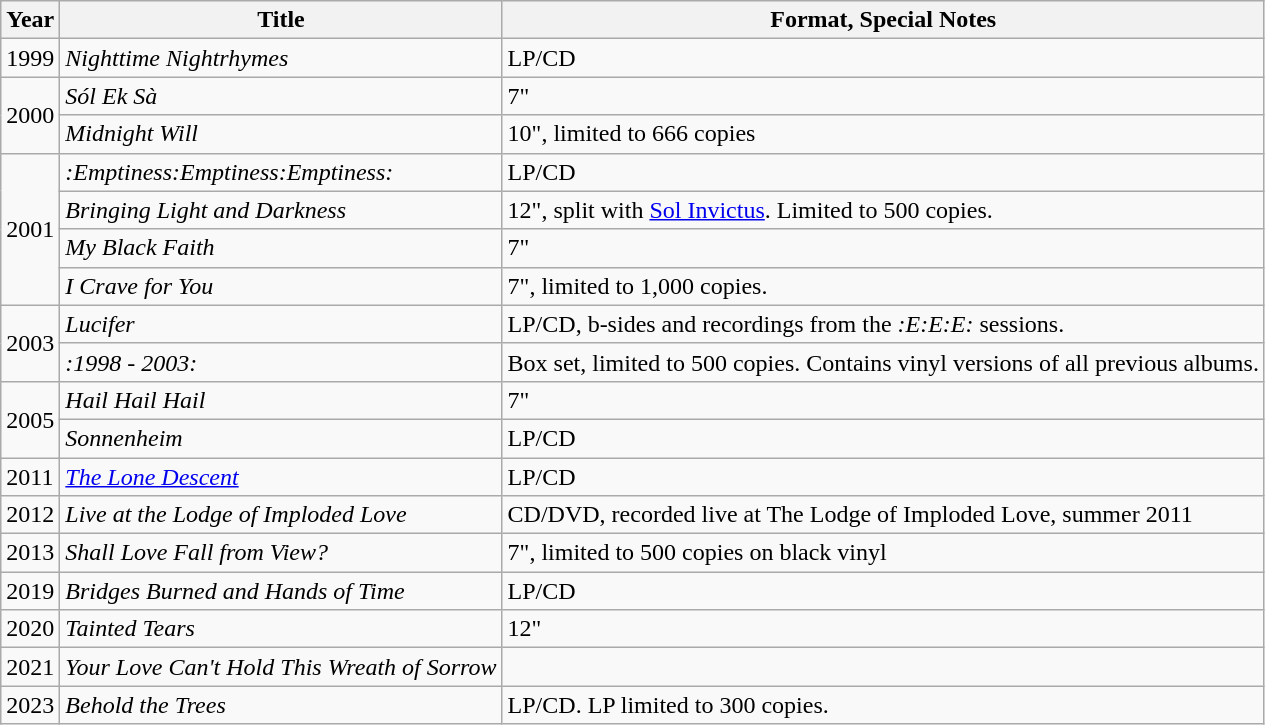<table class="wikitable">
<tr>
<th>Year</th>
<th>Title</th>
<th>Format, Special Notes</th>
</tr>
<tr>
<td>1999</td>
<td><em>Nighttime Nightrhymes</em></td>
<td>LP/CD</td>
</tr>
<tr>
<td rowspan=2>2000</td>
<td><em>Sól Ek Sà</em></td>
<td>7"</td>
</tr>
<tr>
<td><em>Midnight Will</em></td>
<td>10", limited to 666 copies</td>
</tr>
<tr>
<td rowspan=4>2001</td>
<td><em>:Emptiness:Emptiness:Emptiness:</em></td>
<td>LP/CD</td>
</tr>
<tr>
<td><em>Bringing Light and Darkness</em></td>
<td>12", split with <a href='#'>Sol Invictus</a>. Limited to 500 copies.</td>
</tr>
<tr>
<td><em>My Black Faith</em></td>
<td>7"</td>
</tr>
<tr>
<td><em>I Crave for You</em></td>
<td>7", limited to 1,000 copies.</td>
</tr>
<tr>
<td rowspan=2>2003</td>
<td><em>Lucifer</em></td>
<td>LP/CD, b-sides and recordings from the <em>:E:E:E:</em> sessions.</td>
</tr>
<tr>
<td><em>:1998 - 2003:</em></td>
<td>Box set, limited to 500 copies. Contains vinyl versions of all previous albums.</td>
</tr>
<tr>
<td rowspan=2>2005</td>
<td><em>Hail Hail Hail</em></td>
<td>7"</td>
</tr>
<tr>
<td><em>Sonnenheim</em></td>
<td>LP/CD</td>
</tr>
<tr>
<td>2011</td>
<td><em><a href='#'>The Lone Descent</a></em></td>
<td>LP/CD</td>
</tr>
<tr>
<td>2012</td>
<td><em>Live at the Lodge of Imploded Love</em></td>
<td>CD/DVD, recorded live at The Lodge of Imploded Love, summer 2011</td>
</tr>
<tr>
<td>2013</td>
<td><em>Shall Love Fall from View?</em></td>
<td>7", limited to 500 copies on black vinyl</td>
</tr>
<tr>
<td>2019</td>
<td><em>Bridges Burned and Hands of Time</em></td>
<td>LP/CD</td>
</tr>
<tr>
<td>2020</td>
<td><em>Tainted Tears</em></td>
<td>12"</td>
</tr>
<tr>
<td>2021</td>
<td><em>Your Love Can't Hold This Wreath of Sorrow</em></td>
</tr>
<tr>
<td>2023</td>
<td><em>Behold the Trees</em></td>
<td>LP/CD. LP limited to 300 copies.</td>
</tr>
</table>
